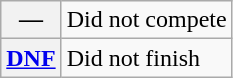<table class="wikitable">
<tr>
<th scope="row">—</th>
<td>Did not compete</td>
</tr>
<tr>
<th scope="row"><a href='#'>DNF</a></th>
<td>Did not finish</td>
</tr>
</table>
